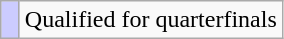<table class="wikitable">
<tr>
<td style="background:#ccf; width:5px;"></td>
<td>Qualified for quarterfinals</td>
</tr>
</table>
